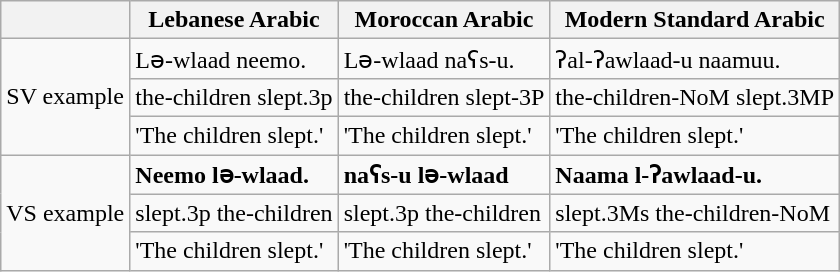<table class="wikitable">
<tr>
<th></th>
<th>Lebanese Arabic</th>
<th>Moroccan Arabic</th>
<th>Modern Standard Arabic</th>
</tr>
<tr>
<td rowspan=3>SV example</td>
<td>Lə-wlaad neemo.</td>
<td>Lə-wlaad naʕs-u.</td>
<td>ʔal-ʔawlaad-u naamuu.</td>
</tr>
<tr>
<td>the-children slept.3p</td>
<td>the-children slept-3P</td>
<td>the-children-NoM slept.3MP</td>
</tr>
<tr>
<td>'The children slept.'</td>
<td>'The children slept.'</td>
<td>'The children slept.'</td>
</tr>
<tr>
<td rowspan=3>VS example</td>
<td><strong>Neemo lə-wlaad.</strong></td>
<td><strong>naʕs-u lə-wlaad</strong></td>
<td><strong>Naama l-ʔawlaad-u.</strong></td>
</tr>
<tr>
<td>slept.3p the-children</td>
<td>slept.3p the-children</td>
<td>slept.3Ms the-children-NoM</td>
</tr>
<tr>
<td>'The children slept.'</td>
<td>'The children slept.'</td>
<td>'The children slept.'</td>
</tr>
</table>
